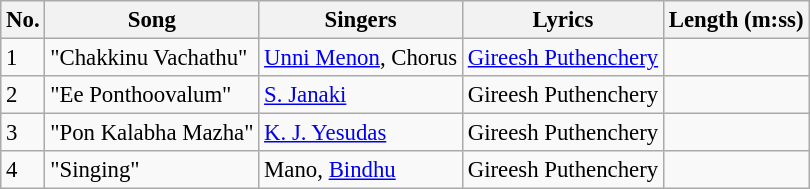<table class="wikitable" style="font-size:95%;">
<tr>
<th>No.</th>
<th>Song</th>
<th>Singers</th>
<th>Lyrics</th>
<th>Length (m:ss)</th>
</tr>
<tr>
<td>1</td>
<td>"Chakkinu Vachathu"</td>
<td><a href='#'>Unni Menon</a>, Chorus</td>
<td><a href='#'>Gireesh Puthenchery</a></td>
<td></td>
</tr>
<tr>
<td>2</td>
<td>"Ee Ponthoovalum"</td>
<td><a href='#'>S. Janaki</a></td>
<td>Gireesh Puthenchery</td>
<td></td>
</tr>
<tr>
<td>3</td>
<td>"Pon Kalabha Mazha"</td>
<td><a href='#'>K. J. Yesudas</a></td>
<td>Gireesh Puthenchery</td>
<td></td>
</tr>
<tr>
<td>4</td>
<td>"Singing"</td>
<td>Mano, <a href='#'>Bindhu</a></td>
<td>Gireesh Puthenchery</td>
<td></td>
</tr>
</table>
